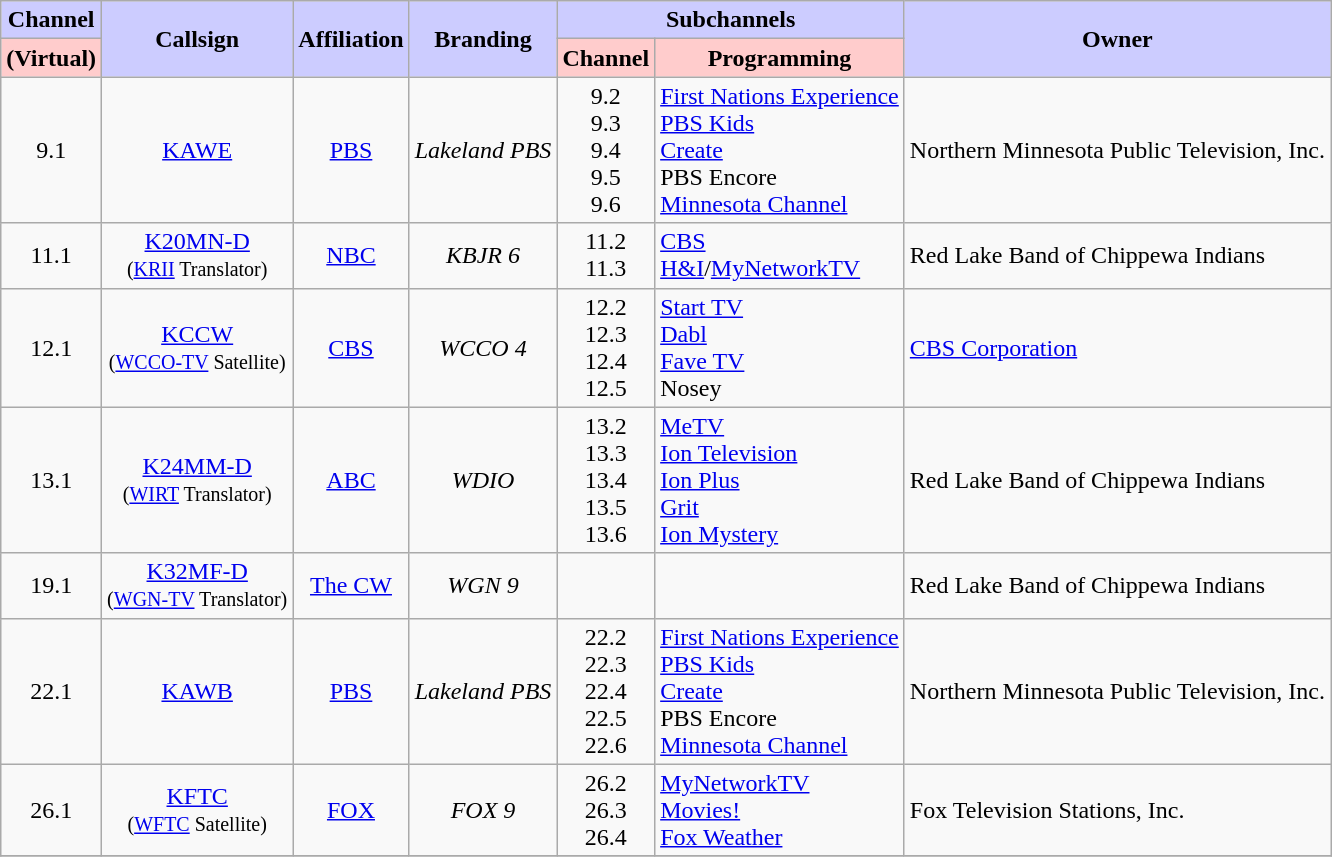<table class=wikitable style="text-align:center">
<tr>
<th style="background:#ccccff;">Channel</th>
<th style="background:#ccccff;" rowspan="2">Callsign</th>
<th style="background:#ccccff;" rowspan="2">Affiliation</th>
<th style="background:#ccccff;" rowspan="2">Branding</th>
<th style="background:#ccccff;" colspan="2">Subchannels</th>
<th style="background:#ccccff;" rowspan="2">Owner</th>
</tr>
<tr>
<th style="background:#ffcccc;">(Virtual)</th>
<th style="background:#ffcccc;">Channel</th>
<th style="background:#ffcccc">Programming</th>
</tr>
<tr>
<td>9.1</td>
<td><a href='#'>KAWE</a></td>
<td><a href='#'>PBS</a></td>
<td><em>Lakeland PBS</em></td>
<td>9.2<br>9.3<br>9.4<br>9.5<br>9.6</td>
<td style="text-align:left"><a href='#'>First Nations Experience</a><br><a href='#'>PBS Kids</a><br><a href='#'>Create</a><br>PBS Encore<br><a href='#'>Minnesota Channel</a></td>
<td style="text-align:left">Northern Minnesota Public Television, Inc.</td>
</tr>
<tr>
<td>11.1</td>
<td><a href='#'>K20MN-D</a> <br><small>(<a href='#'>KRII</a> Translator)</small></td>
<td><a href='#'>NBC</a></td>
<td><em>KBJR 6</em></td>
<td>11.2<br>11.3</td>
<td style="text-align:left"><a href='#'>CBS</a><br><a href='#'>H&I</a>/<a href='#'>MyNetworkTV</a></td>
<td style="text-align:left">Red Lake Band of Chippewa Indians</td>
</tr>
<tr>
<td>12.1</td>
<td><a href='#'>KCCW</a> <br><small>(<a href='#'>WCCO-TV</a> Satellite)</small></td>
<td><a href='#'>CBS</a></td>
<td><em>WCCO 4</em></td>
<td>12.2<br>12.3<br>12.4<br>12.5</td>
<td style="text-align:left"><a href='#'>Start TV</a><br><a href='#'>Dabl</a><br><a href='#'>Fave TV</a><br>Nosey</td>
<td style="text-align:left"><a href='#'>CBS Corporation</a></td>
</tr>
<tr>
<td>13.1</td>
<td><a href='#'>K24MM-D</a> <br><small>(<a href='#'>WIRT</a> Translator)</small></td>
<td><a href='#'>ABC</a></td>
<td><em>WDIO</em></td>
<td>13.2<br>13.3<br>13.4<br>13.5<br>13.6</td>
<td style="text-align:left"><a href='#'>MeTV</a><br><a href='#'>Ion Television</a><br><a href='#'>Ion Plus</a><br><a href='#'>Grit</a><br><a href='#'>Ion Mystery</a></td>
<td style="text-align:left">Red Lake Band of Chippewa Indians</td>
</tr>
<tr>
<td>19.1</td>
<td><a href='#'>K32MF-D</a> <br><small>(<a href='#'>WGN-TV</a> Translator)</small></td>
<td><a href='#'>The CW</a></td>
<td><em>WGN 9</em></td>
<td></td>
<td style="text-align:left"></td>
<td style="text-align:left">Red Lake Band of Chippewa Indians</td>
</tr>
<tr>
<td>22.1</td>
<td><a href='#'>KAWB</a></td>
<td><a href='#'>PBS</a></td>
<td><em>Lakeland PBS</em></td>
<td>22.2<br>22.3<br>22.4<br>22.5<br>22.6</td>
<td style="text-align:left"><a href='#'>First Nations Experience</a><br><a href='#'>PBS Kids</a><br><a href='#'>Create</a><br>PBS Encore<br><a href='#'>Minnesota Channel</a></td>
<td style="text-align:left">Northern Minnesota Public Television, Inc.</td>
</tr>
<tr>
<td>26.1</td>
<td><a href='#'>KFTC</a><br><small>(<a href='#'>WFTC</a> Satellite)</small></td>
<td><a href='#'>FOX</a></td>
<td><em>FOX 9</em></td>
<td>26.2<br>26.3<br>26.4</td>
<td style="text-align:left"><a href='#'>MyNetworkTV</a><br><a href='#'>Movies!</a><br><a href='#'>Fox Weather</a><br></td>
<td style="text-align:left">Fox Television Stations, Inc.</td>
</tr>
<tr>
</tr>
</table>
